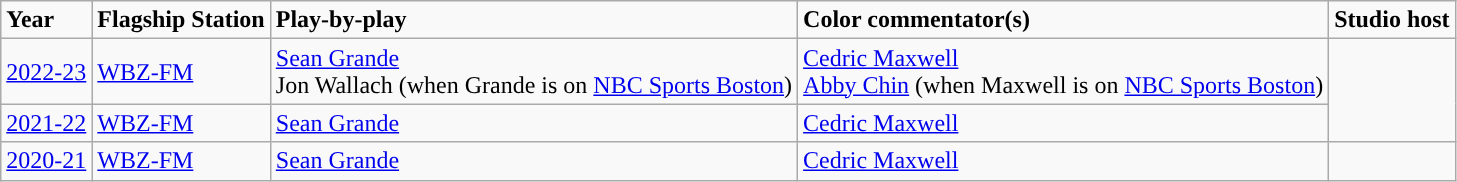<table class="wikitable">
<tr>
<td><strong>Year</strong></td>
<td><strong>Flagship Station</strong></td>
<td><strong>Play-by-play</strong></td>
<td><strong>Color commentator(s)</strong></td>
<td><strong>Studio host</strong></td>
</tr>
<tr>
<td><a href='#'>2022-23</a></td>
<td><a href='#'>WBZ-FM</a></td>
<td><a href='#'>Sean Grande</a><br>Jon Wallach (when Grande is on <a href='#'>NBC Sports Boston</a>)</td>
<td><a href='#'>Cedric Maxwell</a><br><a href='#'>Abby Chin</a> (when Maxwell is on <a href='#'>NBC Sports Boston</a>)</td>
</tr>
<tr>
<td><a href='#'>2021-22</a></td>
<td><a href='#'>WBZ-FM</a></td>
<td><a href='#'>Sean Grande</a></td>
<td><a href='#'>Cedric Maxwell</a></td>
</tr>
<tr>
<td><a href='#'>2020-21</a></td>
<td><a href='#'>WBZ-FM</a></td>
<td><a href='#'>Sean Grande</a></td>
<td><a href='#'>Cedric Maxwell</a></td>
<td></td>
</tr>
</table>
